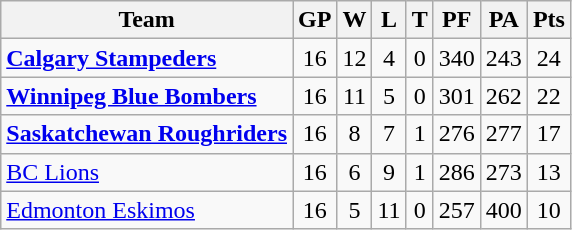<table class="wikitable" style="float:left; margin-right:1em">
<tr>
<th>Team</th>
<th>GP</th>
<th>W</th>
<th>L</th>
<th>T</th>
<th>PF</th>
<th>PA</th>
<th>Pts</th>
</tr>
<tr align="center">
<td align="left"><strong><a href='#'>Calgary Stampeders</a></strong></td>
<td>16</td>
<td>12</td>
<td>4</td>
<td>0</td>
<td>340</td>
<td>243</td>
<td>24</td>
</tr>
<tr align="center">
<td align="left"><strong><a href='#'>Winnipeg Blue Bombers</a></strong></td>
<td>16</td>
<td>11</td>
<td>5</td>
<td>0</td>
<td>301</td>
<td>262</td>
<td>22</td>
</tr>
<tr align="center">
<td align="left"><strong><a href='#'>Saskatchewan Roughriders</a></strong></td>
<td>16</td>
<td>8</td>
<td>7</td>
<td>1</td>
<td>276</td>
<td>277</td>
<td>17</td>
</tr>
<tr align="center">
<td align="left"><a href='#'>BC Lions</a></td>
<td>16</td>
<td>6</td>
<td>9</td>
<td>1</td>
<td>286</td>
<td>273</td>
<td>13</td>
</tr>
<tr align="center">
<td align="left"><a href='#'>Edmonton Eskimos</a></td>
<td>16</td>
<td>5</td>
<td>11</td>
<td>0</td>
<td>257</td>
<td>400</td>
<td>10</td>
</tr>
</table>
